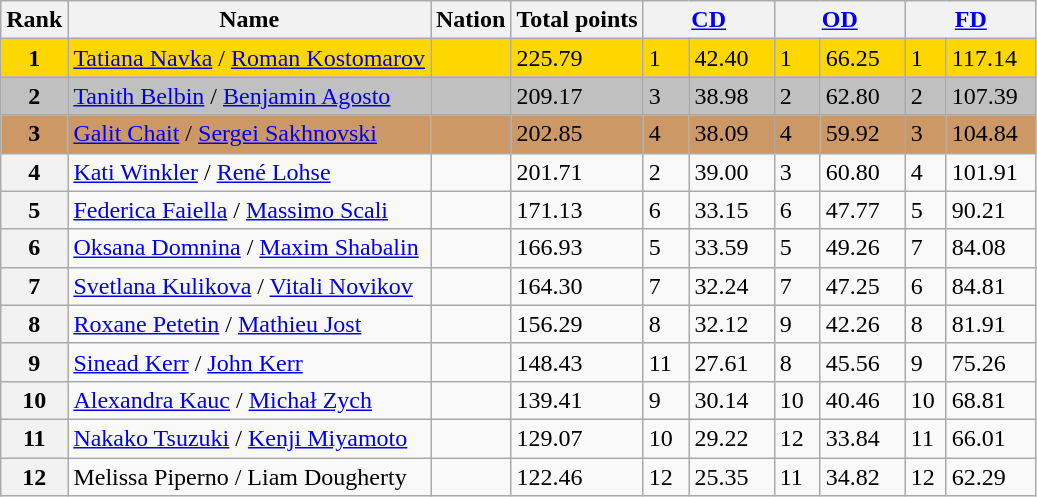<table class="wikitable">
<tr>
<th>Rank</th>
<th>Name</th>
<th>Nation</th>
<th>Total points</th>
<th colspan="2" width="80px"><a href='#'>CD</a></th>
<th colspan="2" width="80px"><a href='#'>OD</a></th>
<th colspan="2" width="80px"><a href='#'>FD</a></th>
</tr>
<tr bgcolor="gold">
<td align="center"><strong>1</strong></td>
<td><a href='#'>Tatiana Navka</a> / <a href='#'>Roman Kostomarov</a></td>
<td></td>
<td>225.79</td>
<td>1</td>
<td>42.40</td>
<td>1</td>
<td>66.25</td>
<td>1</td>
<td>117.14</td>
</tr>
<tr bgcolor="silver">
<td align="center"><strong>2</strong></td>
<td><a href='#'>Tanith Belbin</a> / <a href='#'>Benjamin Agosto</a></td>
<td></td>
<td>209.17</td>
<td>3</td>
<td>38.98</td>
<td>2</td>
<td>62.80</td>
<td>2</td>
<td>107.39</td>
</tr>
<tr bgcolor="cc9966">
<td align="center"><strong>3</strong></td>
<td><a href='#'>Galit Chait</a> / <a href='#'>Sergei Sakhnovski</a></td>
<td></td>
<td>202.85</td>
<td>4</td>
<td>38.09</td>
<td>4</td>
<td>59.92</td>
<td>3</td>
<td>104.84</td>
</tr>
<tr>
<th>4</th>
<td><a href='#'>Kati Winkler</a> / <a href='#'>René Lohse</a></td>
<td></td>
<td>201.71</td>
<td>2</td>
<td>39.00</td>
<td>3</td>
<td>60.80</td>
<td>4</td>
<td>101.91</td>
</tr>
<tr>
<th>5</th>
<td><a href='#'>Federica Faiella</a> / <a href='#'>Massimo Scali</a></td>
<td></td>
<td>171.13</td>
<td>6</td>
<td>33.15</td>
<td>6</td>
<td>47.77</td>
<td>5</td>
<td>90.21</td>
</tr>
<tr>
<th>6</th>
<td><a href='#'>Oksana Domnina</a> / <a href='#'>Maxim Shabalin</a></td>
<td></td>
<td>166.93</td>
<td>5</td>
<td>33.59</td>
<td>5</td>
<td>49.26</td>
<td>7</td>
<td>84.08</td>
</tr>
<tr>
<th>7</th>
<td><a href='#'>Svetlana Kulikova</a> / <a href='#'>Vitali Novikov</a></td>
<td></td>
<td>164.30</td>
<td>7</td>
<td>32.24</td>
<td>7</td>
<td>47.25</td>
<td>6</td>
<td>84.81</td>
</tr>
<tr>
<th>8</th>
<td><a href='#'>Roxane Petetin</a> / <a href='#'>Mathieu Jost</a></td>
<td></td>
<td>156.29</td>
<td>8</td>
<td>32.12</td>
<td>9</td>
<td>42.26</td>
<td>8</td>
<td>81.91</td>
</tr>
<tr>
<th>9</th>
<td><a href='#'>Sinead Kerr</a> / <a href='#'>John Kerr</a></td>
<td></td>
<td>148.43</td>
<td>11</td>
<td>27.61</td>
<td>8</td>
<td>45.56</td>
<td>9</td>
<td>75.26</td>
</tr>
<tr>
<th>10</th>
<td><a href='#'>Alexandra Kauc</a> / <a href='#'>Michał Zych</a></td>
<td></td>
<td>139.41</td>
<td>9</td>
<td>30.14</td>
<td>10</td>
<td>40.46</td>
<td>10</td>
<td>68.81</td>
</tr>
<tr>
<th>11</th>
<td><a href='#'>Nakako Tsuzuki</a> / <a href='#'>Kenji Miyamoto</a></td>
<td></td>
<td>129.07</td>
<td>10</td>
<td>29.22</td>
<td>12</td>
<td>33.84</td>
<td>11</td>
<td>66.01</td>
</tr>
<tr>
<th>12</th>
<td>Melissa Piperno / Liam Dougherty</td>
<td></td>
<td>122.46</td>
<td>12</td>
<td>25.35</td>
<td>11</td>
<td>34.82</td>
<td>12</td>
<td>62.29</td>
</tr>
</table>
